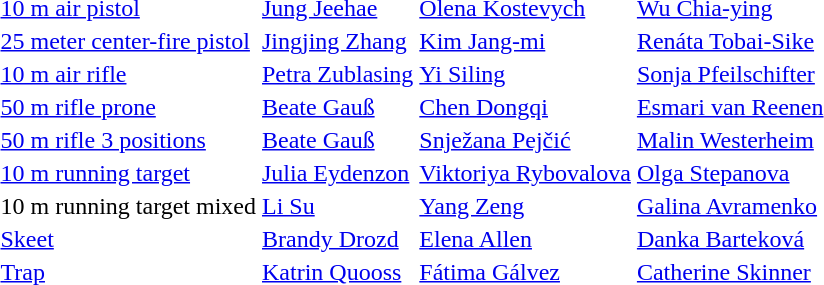<table>
<tr>
<td><a href='#'>10 m air pistol</a></td>
<td><a href='#'>Jung Jeehae</a><br></td>
<td><a href='#'>Olena Kostevych</a><br></td>
<td><a href='#'>Wu Chia-ying</a><br></td>
</tr>
<tr>
<td><a href='#'>25 meter center-fire pistol</a></td>
<td><a href='#'>Jingjing Zhang</a><br></td>
<td><a href='#'>Kim Jang-mi</a><br></td>
<td><a href='#'>Renáta Tobai-Sike</a><br></td>
</tr>
<tr>
<td><a href='#'>10 m air rifle</a></td>
<td><a href='#'>Petra Zublasing</a><br></td>
<td><a href='#'>Yi Siling</a><br></td>
<td><a href='#'>Sonja Pfeilschifter</a><br></td>
</tr>
<tr>
<td><a href='#'>50 m rifle prone</a></td>
<td><a href='#'>Beate Gauß</a><br></td>
<td><a href='#'>Chen Dongqi</a><br></td>
<td><a href='#'>Esmari van Reenen</a><br></td>
</tr>
<tr>
<td><a href='#'>50 m rifle 3 positions</a></td>
<td><a href='#'>Beate Gauß</a><br></td>
<td><a href='#'>Snježana Pejčić</a><br></td>
<td><a href='#'>Malin Westerheim</a><br></td>
</tr>
<tr>
<td><a href='#'>10 m running target</a></td>
<td><a href='#'>Julia Eydenzon</a><br></td>
<td><a href='#'>Viktoriya Rybovalova</a><br></td>
<td><a href='#'>Olga Stepanova</a><br></td>
</tr>
<tr>
<td>10 m running target mixed</td>
<td><a href='#'>Li Su</a><br></td>
<td><a href='#'>Yang Zeng</a><br></td>
<td><a href='#'>Galina Avramenko</a><br></td>
</tr>
<tr>
<td><a href='#'>Skeet</a></td>
<td><a href='#'>Brandy Drozd</a><br></td>
<td><a href='#'>Elena Allen</a><br></td>
<td><a href='#'>Danka Barteková</a><br></td>
</tr>
<tr>
<td><a href='#'>Trap</a></td>
<td><a href='#'>Katrin Quooss</a><br></td>
<td><a href='#'>Fátima Gálvez</a><br></td>
<td><a href='#'>Catherine Skinner</a><br></td>
</tr>
</table>
